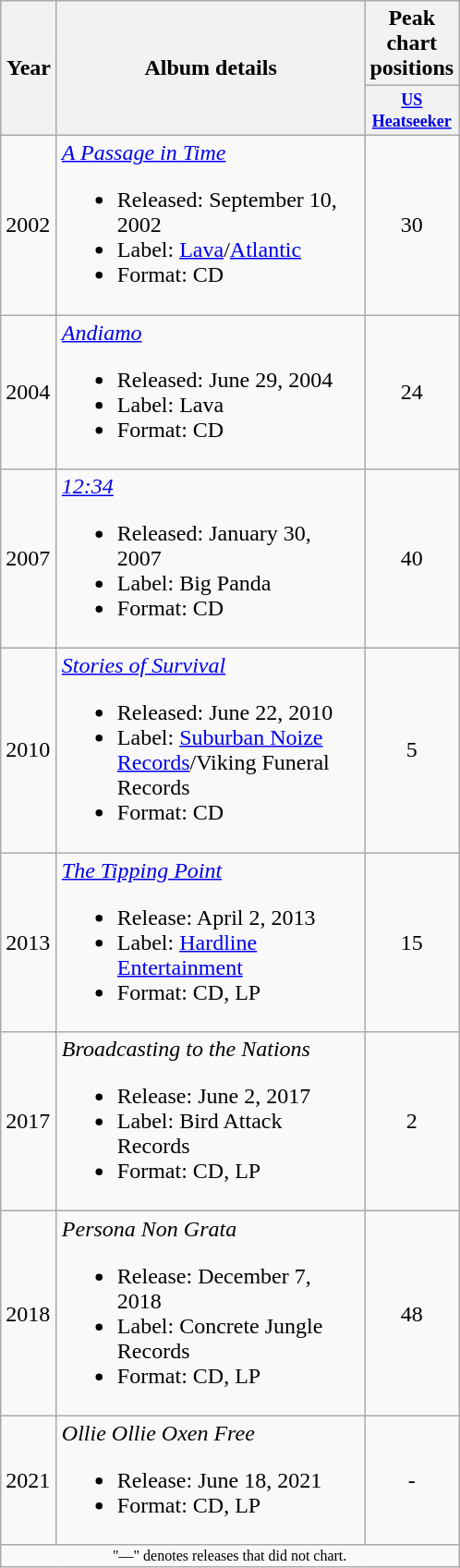<table class="wikitable">
<tr>
<th rowspan="2" style="width:33px;">Year</th>
<th rowspan="2" style="width:215px;">Album details</th>
<th>Peak chart positions</th>
</tr>
<tr>
<th style="width:3em;font-size:75%"><a href='#'>US<br>Heatseeker</a></th>
</tr>
<tr>
<td>2002</td>
<td><em><a href='#'>A Passage in Time</a></em><br><ul><li>Released: September 10, 2002</li><li>Label: <a href='#'>Lava</a>/<a href='#'>Atlantic</a></li><li>Format: CD</li></ul></td>
<td style="text-align:center;">30</td>
</tr>
<tr>
<td>2004</td>
<td><em><a href='#'>Andiamo</a></em><br><ul><li>Released: June 29, 2004</li><li>Label: Lava</li><li>Format: CD</li></ul></td>
<td style="text-align:center;">24</td>
</tr>
<tr>
<td>2007</td>
<td><em><a href='#'>12:34</a></em><br><ul><li>Released: January 30, 2007</li><li>Label: Big Panda</li><li>Format: CD</li></ul></td>
<td style="text-align:center;">40</td>
</tr>
<tr>
<td>2010</td>
<td><em><a href='#'>Stories of Survival</a></em><br><ul><li>Released: June 22, 2010</li><li>Label: <a href='#'>Suburban Noize Records</a>/Viking Funeral Records</li><li>Format: CD</li></ul></td>
<td style="text-align:center;">5</td>
</tr>
<tr>
<td>2013</td>
<td><em><a href='#'>The Tipping Point</a></em><br><ul><li>Release: April 2, 2013</li><li>Label: <a href='#'>Hardline Entertainment</a></li><li>Format: CD, LP</li></ul></td>
<td style="text-align:center;">15</td>
</tr>
<tr>
<td>2017</td>
<td><em>Broadcasting to the Nations</em><br><ul><li>Release: June 2, 2017</li><li>Label: Bird Attack Records</li><li>Format: CD, LP</li></ul></td>
<td style="text-align:center;">2</td>
</tr>
<tr>
<td>2018</td>
<td><em>Persona Non Grata</em><br><ul><li>Release: December 7, 2018</li><li>Label: Concrete Jungle Records</li><li>Format: CD, LP</li></ul></td>
<td style="text-align:center;">48</td>
</tr>
<tr>
<td>2021</td>
<td><em>Ollie Ollie Oxen Free</em><br><ul><li>Release: June 18, 2021</li><li>Format: CD, LP</li></ul></td>
<td style="text-align:center;">-</td>
</tr>
<tr>
<td colspan="11" style="text-align:center; font-size:8pt;">"—" denotes releases that did not chart.</td>
</tr>
</table>
